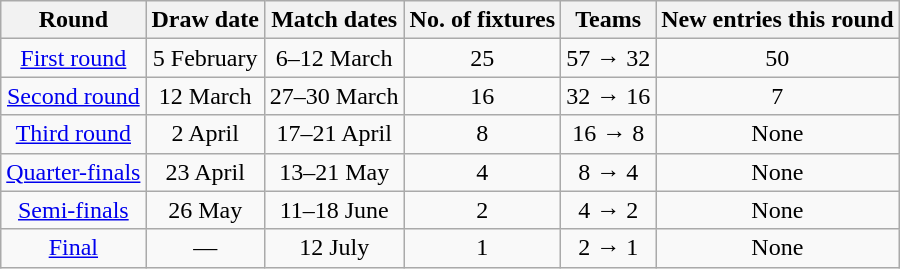<table class="wikitable" style="text-align:center">
<tr>
<th>Round</th>
<th>Draw date</th>
<th>Match dates</th>
<th>No. of fixtures</th>
<th>Teams</th>
<th>New entries this round</th>
</tr>
<tr>
<td><a href='#'>First round</a></td>
<td>5 February</td>
<td>6–12 March</td>
<td>25</td>
<td>57 → 32</td>
<td>50</td>
</tr>
<tr>
<td><a href='#'>Second round</a></td>
<td>12 March</td>
<td>27–30 March</td>
<td>16</td>
<td>32 → 16</td>
<td>7</td>
</tr>
<tr>
<td><a href='#'>Third round</a></td>
<td>2 April</td>
<td>17–21 April</td>
<td>8</td>
<td>16 → 8</td>
<td>None</td>
</tr>
<tr>
<td><a href='#'>Quarter-finals</a></td>
<td>23 April</td>
<td>13–21 May</td>
<td>4</td>
<td>8 → 4</td>
<td>None</td>
</tr>
<tr>
<td><a href='#'>Semi-finals</a></td>
<td>26 May</td>
<td>11–18 June</td>
<td>2</td>
<td>4 → 2</td>
<td>None</td>
</tr>
<tr>
<td><a href='#'>Final</a></td>
<td>—</td>
<td>12 July</td>
<td>1</td>
<td>2 → 1</td>
<td>None</td>
</tr>
</table>
